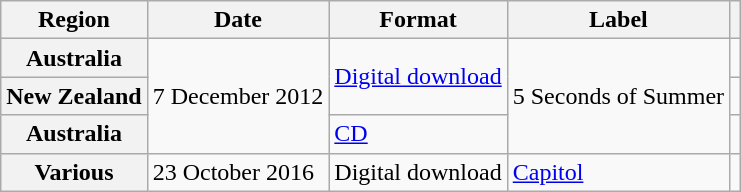<table class="wikitable plainrowheaders">
<tr>
<th scope="col">Region</th>
<th scope="col">Date</th>
<th scope="col">Format</th>
<th scope="col">Label</th>
<th scope="col"></th>
</tr>
<tr>
<th scope="row">Australia</th>
<td rowspan="3">7 December 2012</td>
<td rowspan="2"><a href='#'>Digital download</a></td>
<td rowspan="3">5 Seconds of Summer</td>
<td align="center"></td>
</tr>
<tr>
<th scope="row">New Zealand</th>
<td align="center"></td>
</tr>
<tr>
<th scope="row">Australia</th>
<td><a href='#'>CD</a></td>
<td align="center"></td>
</tr>
<tr>
<th scope="row">Various</th>
<td>23 October 2016</td>
<td>Digital download</td>
<td><a href='#'>Capitol</a></td>
<td align="center"></td>
</tr>
</table>
